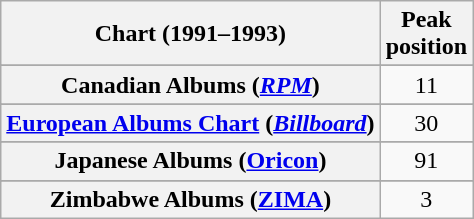<table class="wikitable sortable plainrowheaders" style="text-align:center">
<tr>
<th scope="col">Chart (1991–1993)</th>
<th scope="col">Peak<br>position</th>
</tr>
<tr>
</tr>
<tr>
</tr>
<tr>
<th scope="row">Canadian Albums (<em><a href='#'>RPM</a></em>)</th>
<td>11</td>
</tr>
<tr>
</tr>
<tr>
<th scope="row"><a href='#'>European Albums Chart</a> (<em><a href='#'>Billboard</a></em>)</th>
<td>30</td>
</tr>
<tr>
</tr>
<tr>
<th scope="row">Japanese Albums (<a href='#'>Oricon</a>)</th>
<td>91</td>
</tr>
<tr>
</tr>
<tr>
</tr>
<tr>
</tr>
<tr>
</tr>
<tr>
</tr>
<tr>
<th scope="row">Zimbabwe Albums (<a href='#'>ZIMA</a>)</th>
<td>3</td>
</tr>
</table>
